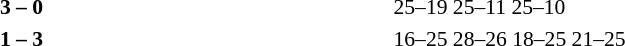<table>
<tr>
<th width=200></th>
<th width=80></th>
<th width=200></th>
<th width=220></th>
</tr>
<tr style=font-size:90%>
<td align=right><strong></strong></td>
<td align=center><strong>3 – 0</strong></td>
<td></td>
<td>25–19 25–11 25–10</td>
</tr>
<tr style=font-size:90%>
<td align=right></td>
<td align=center><strong>1 – 3</strong></td>
<td><strong></strong></td>
<td>16–25 28–26 18–25 21–25</td>
</tr>
</table>
